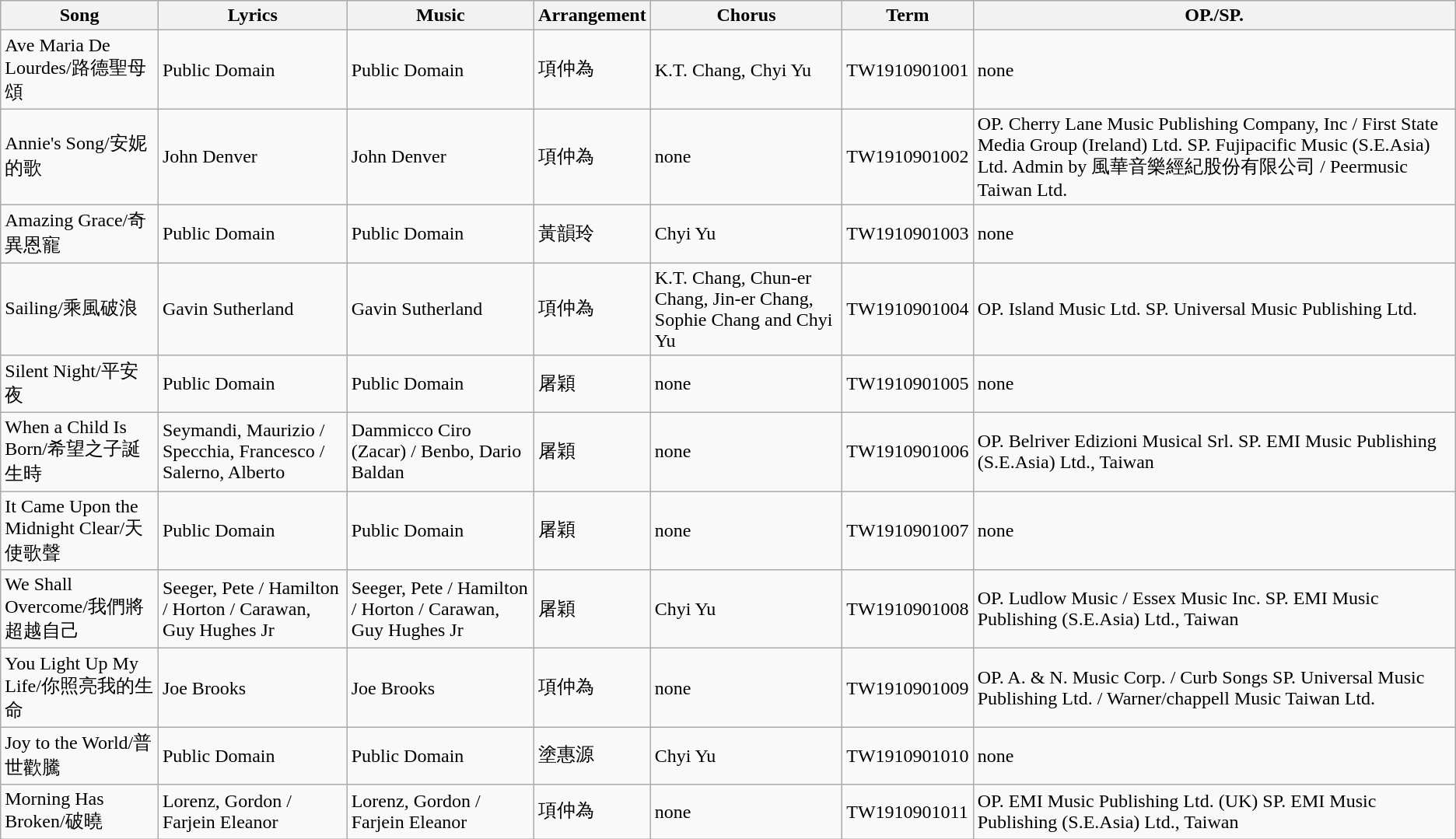<table class="wikitable">
<tr>
<th>Song</th>
<th>Lyrics</th>
<th>Music</th>
<th>Arrangement</th>
<th>Chorus</th>
<th>Term</th>
<th>OP./SP.</th>
</tr>
<tr>
<td>Ave Maria De Lourdes/路德聖母頌</td>
<td>Public Domain</td>
<td>Public Domain</td>
<td>項仲為</td>
<td>K.T. Chang, Chyi Yu</td>
<td>TW1910901001</td>
<td>none</td>
</tr>
<tr>
<td>Annie's Song/安妮的歌</td>
<td>John Denver</td>
<td>John Denver</td>
<td>項仲為</td>
<td>none</td>
<td>TW1910901002</td>
<td>OP. Cherry Lane Music Publishing Company, Inc / First State Media Group (Ireland) Ltd. SP. Fujipacific Music (S.E.Asia) Ltd. Admin by 風華音樂經紀股份有限公司 / Peermusic Taiwan Ltd.</td>
</tr>
<tr>
<td>Amazing Grace/奇異恩寵</td>
<td>Public Domain</td>
<td>Public Domain</td>
<td>黃韻玲</td>
<td>Chyi Yu</td>
<td>TW1910901003</td>
<td>none</td>
</tr>
<tr>
<td>Sailing/乘風破浪</td>
<td>Gavin Sutherland</td>
<td>Gavin Sutherland</td>
<td>項仲為</td>
<td>K.T. Chang, Chun-er Chang, Jin-er Chang, Sophie Chang and Chyi Yu</td>
<td>TW1910901004</td>
<td>OP. Island Music Ltd. SP. Universal Music Publishing Ltd.</td>
</tr>
<tr>
<td>Silent Night/平安夜</td>
<td>Public Domain</td>
<td>Public Domain</td>
<td>屠穎</td>
<td>none</td>
<td>TW1910901005</td>
<td>none</td>
</tr>
<tr>
<td>When a Child Is Born/希望之子誕生時</td>
<td>Seymandi, Maurizio / Specchia, Francesco / Salerno, Alberto</td>
<td>Dammicco Ciro (Zacar) / Benbo, Dario Baldan</td>
<td>屠穎</td>
<td>none</td>
<td>TW1910901006</td>
<td>OP. Belriver Edizioni Musical Srl. SP. EMI Music Publishing (S.E.Asia) Ltd., Taiwan</td>
</tr>
<tr>
<td>It Came Upon the Midnight Clear/天使歌聲</td>
<td>Public Domain</td>
<td>Public Domain</td>
<td>屠穎</td>
<td>none</td>
<td>TW1910901007</td>
<td>none</td>
</tr>
<tr>
<td>We Shall Overcome/我們將超越自己</td>
<td>Seeger, Pete / Hamilton / Horton / Carawan, Guy Hughes Jr</td>
<td>Seeger, Pete / Hamilton / Horton / Carawan, Guy Hughes Jr</td>
<td>屠穎</td>
<td>Chyi Yu</td>
<td>TW1910901008</td>
<td>OP. Ludlow Music / Essex Music Inc. SP. EMI Music Publishing (S.E.Asia) Ltd., Taiwan</td>
</tr>
<tr>
<td>You Light Up My Life/你照亮我的生命</td>
<td>Joe Brooks</td>
<td>Joe Brooks</td>
<td>項仲為</td>
<td>none</td>
<td>TW1910901009</td>
<td>OP. A. & N. Music Corp. / Curb Songs SP. Universal Music Publishing Ltd. / Warner/chappell Music Taiwan Ltd.</td>
</tr>
<tr>
<td>Joy to the World/普世歡騰</td>
<td>Public Domain</td>
<td>Public Domain</td>
<td>塗惠源</td>
<td>Chyi Yu</td>
<td>TW1910901010</td>
<td>none</td>
</tr>
<tr>
<td>Morning Has Broken/破曉</td>
<td>Lorenz, Gordon / Farjein Eleanor</td>
<td>Lorenz, Gordon / Farjein Eleanor</td>
<td>項仲為</td>
<td>none</td>
<td>TW1910901011</td>
<td>OP. EMI Music Publishing Ltd. (UK) SP. EMI Music Publishing (S.E.Asia) Ltd., Taiwan</td>
</tr>
</table>
